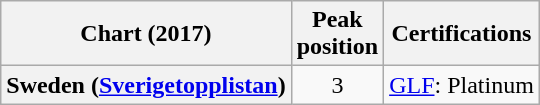<table class="wikitable plainrowheaders" style="text-align:center">
<tr>
<th scope="col">Chart (2017)</th>
<th scope="col">Peak<br>position</th>
<th scope="col">Certifications</th>
</tr>
<tr>
<th scope="row">Sweden (<a href='#'>Sverigetopplistan</a>)</th>
<td>3</td>
<td><a href='#'>GLF</a>: Platinum</td>
</tr>
</table>
